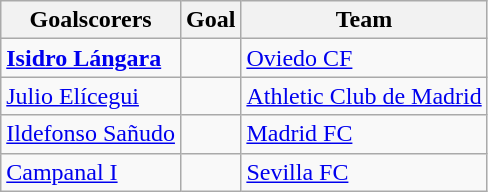<table class="wikitable">
<tr>
<th>Goalscorers</th>
<th>Goal</th>
<th>Team</th>
</tr>
<tr>
<td><strong><a href='#'>Isidro Lángara</a></strong></td>
<td></td>
<td><a href='#'>Oviedo CF</a></td>
</tr>
<tr>
<td><a href='#'>Julio Elícegui</a></td>
<td></td>
<td><a href='#'>Athletic Club de Madrid</a></td>
</tr>
<tr>
<td><a href='#'>Ildefonso Sañudo</a></td>
<td></td>
<td><a href='#'>Madrid FC</a></td>
</tr>
<tr>
<td><a href='#'>Campanal I</a></td>
<td></td>
<td><a href='#'>Sevilla FC</a></td>
</tr>
</table>
